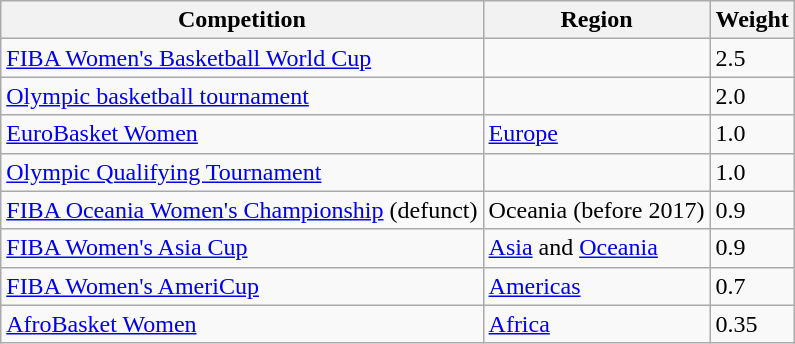<table class="wikitable">
<tr>
<th>Competition</th>
<th>Region</th>
<th>Weight</th>
</tr>
<tr>
<td><a href='#'>FIBA Women's Basketball World Cup</a></td>
<td></td>
<td>2.5</td>
</tr>
<tr>
<td><a href='#'>Olympic basketball tournament</a></td>
<td></td>
<td>2.0</td>
</tr>
<tr>
<td><a href='#'>EuroBasket Women</a></td>
<td><a href='#'>Europe</a></td>
<td>1.0</td>
</tr>
<tr>
<td><a href='#'>Olympic Qualifying Tournament</a></td>
<td></td>
<td>1.0</td>
</tr>
<tr>
<td><a href='#'>FIBA Oceania Women's Championship</a> (defunct)</td>
<td>Oceania (before 2017)</td>
<td>0.9</td>
</tr>
<tr>
<td><a href='#'>FIBA Women's Asia Cup</a></td>
<td><a href='#'>Asia</a> and <a href='#'>Oceania</a></td>
<td>0.9</td>
</tr>
<tr>
<td><a href='#'>FIBA Women's AmeriCup</a></td>
<td><a href='#'>Americas</a></td>
<td>0.7</td>
</tr>
<tr>
<td><a href='#'>AfroBasket Women</a></td>
<td><a href='#'>Africa</a></td>
<td>0.35</td>
</tr>
</table>
